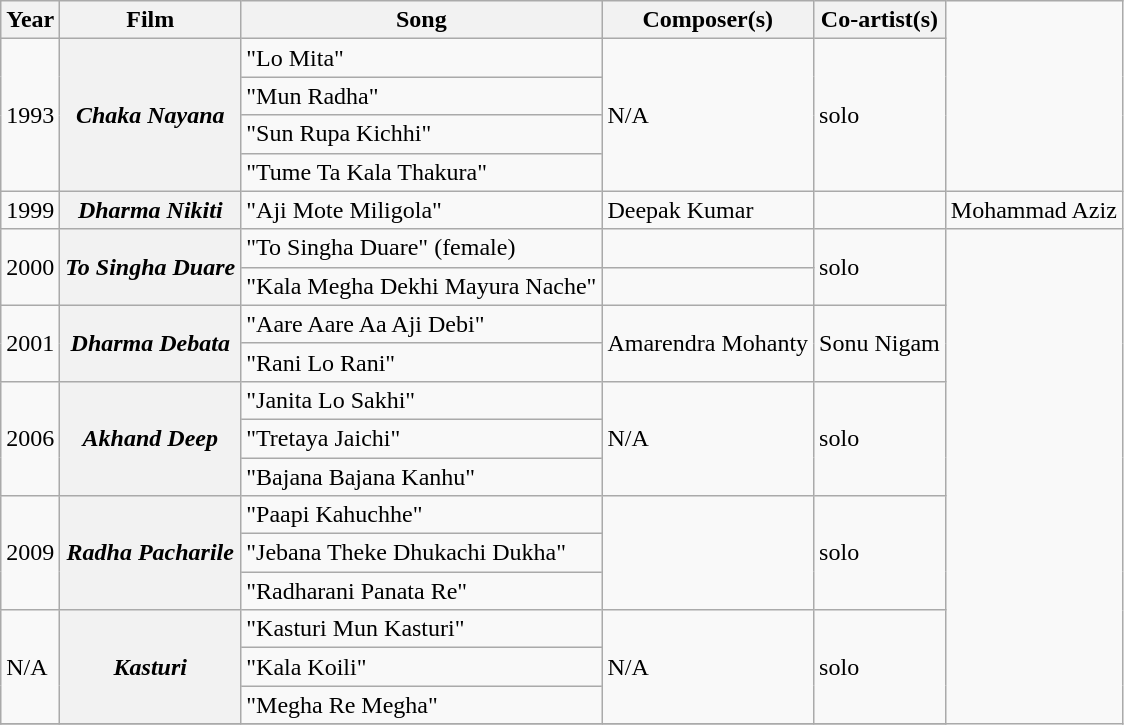<table class="wikitable">
<tr>
<th>Year</th>
<th>Film</th>
<th>Song</th>
<th>Composer(s)</th>
<th>Co-artist(s)</th>
</tr>
<tr>
<td rowspan=4>1993</td>
<th rowspan=4><em>Chaka Nayana</em></th>
<td>"Lo Mita"</td>
<td rowspan=4>N/A</td>
<td rowspan=4>solo</td>
</tr>
<tr>
<td>"Mun Radha"</td>
</tr>
<tr>
<td>"Sun Rupa Kichhi"</td>
</tr>
<tr>
<td>"Tume Ta Kala Thakura"</td>
</tr>
<tr>
<td rowspan="1">1999</td>
<th rowspan="1"><em>Dharma Nikiti</em></th>
<td>"Aji Mote Miligola"</td>
<td rowspan=1>Deepak Kumar</td>
<td rowspan=1></td>
<td rowspan=1>Mohammad Aziz</td>
</tr>
<tr>
<td rowspan="2">2000</td>
<th rowspan="2"><em>To Singha Duare</em></th>
<td>"To Singha Duare" (female)</td>
<td></td>
<td rowspan=2>solo</td>
</tr>
<tr>
<td>"Kala Megha Dekhi Mayura Nache"</td>
<td></td>
</tr>
<tr>
<td rowspan=2>2001</td>
<th rowspan=2><em>Dharma Debata</em></th>
<td>"Aare Aare Aa Aji Debi"</td>
<td rowspan=2>Amarendra Mohanty</td>
<td rowspan=2>Sonu Nigam</td>
</tr>
<tr>
<td>"Rani Lo Rani"</td>
</tr>
<tr>
<td rowspan=3>2006</td>
<th rowspan=3><em>Akhand Deep</em></th>
<td>"Janita Lo Sakhi"</td>
<td rowspan=3>N/A</td>
<td rowspan=3>solo</td>
</tr>
<tr>
<td>"Tretaya Jaichi"</td>
</tr>
<tr>
<td>"Bajana Bajana Kanhu"</td>
</tr>
<tr>
<td rowspan=3>2009</td>
<th rowspan=3><em>Radha Pacharile</em></th>
<td>"Paapi Kahuchhe"</td>
<td rowspan=3></td>
<td rowspan=3>solo</td>
</tr>
<tr>
<td>"Jebana Theke Dhukachi Dukha"</td>
</tr>
<tr>
<td>"Radharani Panata Re"</td>
</tr>
<tr>
<td rowspan=3>N/A</td>
<th rowspan=3><em>Kasturi</em></th>
<td>"Kasturi Mun Kasturi"</td>
<td rowspan=3>N/A</td>
<td rowspan=3>solo</td>
</tr>
<tr>
<td>"Kala Koili"</td>
</tr>
<tr>
<td>"Megha Re Megha"</td>
</tr>
<tr>
</tr>
</table>
